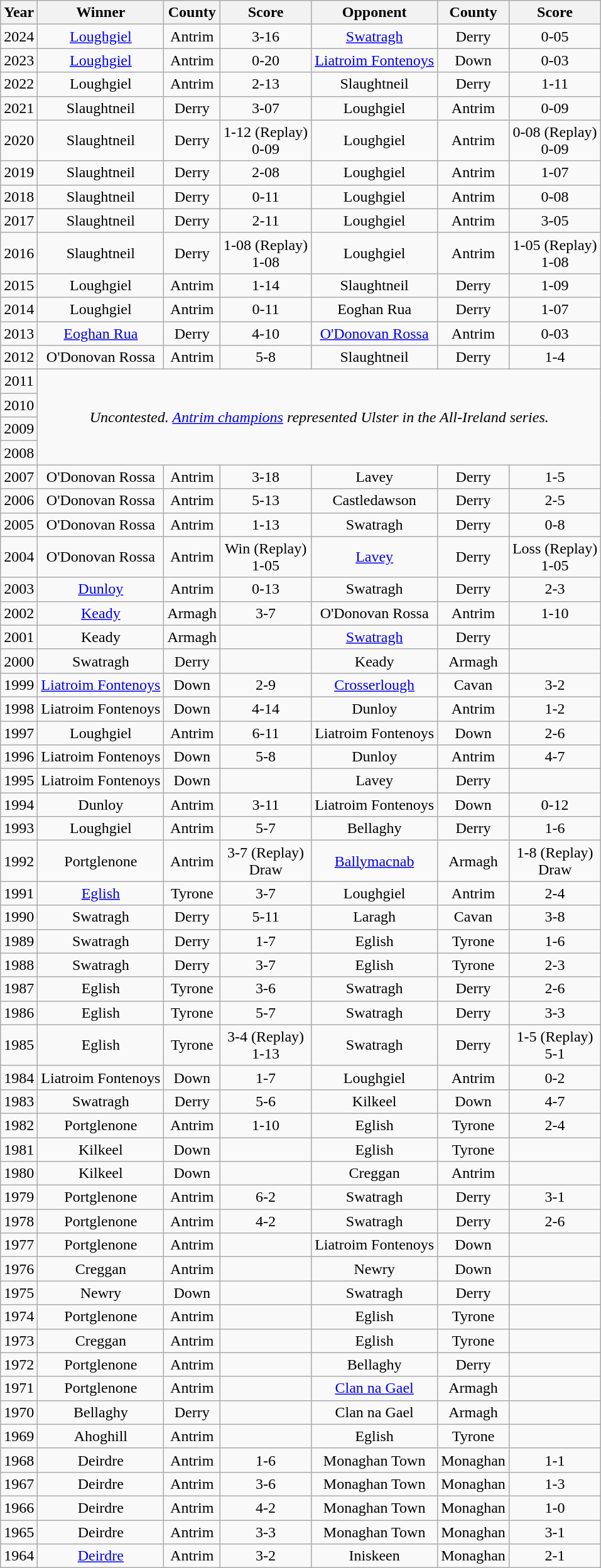<table class="wikitable sortable" style="text-align:center;">
<tr>
<th>Year</th>
<th>Winner</th>
<th>County</th>
<th>Score</th>
<th>Opponent</th>
<th>County</th>
<th>Score</th>
</tr>
<tr>
<td>2024</td>
<td><a href='#'>Loughgiel</a></td>
<td>Antrim</td>
<td>3-16</td>
<td><a href='#'>Swatragh</a></td>
<td>Derry</td>
<td>0-05</td>
</tr>
<tr>
<td>2023</td>
<td><a href='#'>Loughgiel</a></td>
<td>Antrim</td>
<td>0-20</td>
<td><a href='#'>Liatroim Fontenoys</a></td>
<td>Down</td>
<td>0-03</td>
</tr>
<tr>
<td>2022</td>
<td>Loughgiel</td>
<td>Antrim</td>
<td>2-13</td>
<td>Slaughtneil</td>
<td>Derry</td>
<td>1-11</td>
</tr>
<tr>
<td>2021</td>
<td>Slaughtneil</td>
<td>Derry</td>
<td>3-07</td>
<td>Loughgiel</td>
<td>Antrim</td>
<td>0-09</td>
</tr>
<tr>
<td>2020</td>
<td>Slaughtneil</td>
<td>Derry</td>
<td>1-12 (Replay)<br>0-09</td>
<td>Loughgiel</td>
<td>Antrim</td>
<td>0-08 (Replay)<br>0-09</td>
</tr>
<tr>
<td>2019</td>
<td>Slaughtneil</td>
<td>Derry</td>
<td>2-08</td>
<td>Loughgiel</td>
<td>Antrim</td>
<td>1-07</td>
</tr>
<tr>
<td>2018</td>
<td>Slaughtneil</td>
<td>Derry</td>
<td>0-11</td>
<td>Loughgiel</td>
<td>Antrim</td>
<td>0-08</td>
</tr>
<tr>
<td>2017</td>
<td>Slaughtneil</td>
<td>Derry</td>
<td>2-11</td>
<td>Loughgiel</td>
<td>Antrim</td>
<td>3-05</td>
</tr>
<tr>
<td>2016</td>
<td>Slaughtneil</td>
<td>Derry</td>
<td>1-08 (Replay)<br>1-08</td>
<td>Loughgiel</td>
<td>Antrim</td>
<td>1-05 (Replay)<br>1-08</td>
</tr>
<tr>
<td>2015</td>
<td>Loughgiel</td>
<td>Antrim</td>
<td>1-14</td>
<td>Slaughtneil</td>
<td>Derry</td>
<td>1-09</td>
</tr>
<tr>
<td>2014</td>
<td>Loughgiel</td>
<td>Antrim</td>
<td>0-11</td>
<td>Eoghan Rua</td>
<td>Derry</td>
<td>1-07</td>
</tr>
<tr>
<td>2013</td>
<td><a href='#'>Eoghan Rua</a></td>
<td>Derry</td>
<td>4-10</td>
<td><a href='#'>O'Donovan Rossa</a></td>
<td>Antrim</td>
<td>0-03</td>
</tr>
<tr>
<td>2012</td>
<td>O'Donovan Rossa</td>
<td>Antrim</td>
<td>5-8</td>
<td>Slaughtneil</td>
<td>Derry</td>
<td>1-4</td>
</tr>
<tr>
<td>2011</td>
<td rowspan=4 colspan=6><em>Uncontested. <a href='#'>Antrim champions</a> represented Ulster in the All-Ireland series.</em></td>
</tr>
<tr>
<td>2010</td>
</tr>
<tr>
<td>2009</td>
</tr>
<tr>
<td>2008</td>
</tr>
<tr>
<td>2007</td>
<td>O'Donovan Rossa</td>
<td>Antrim</td>
<td>3-18</td>
<td>Lavey</td>
<td>Derry</td>
<td>1-5</td>
</tr>
<tr>
<td>2006</td>
<td>O'Donovan Rossa</td>
<td>Antrim</td>
<td>5-13</td>
<td>Castledawson</td>
<td>Derry</td>
<td>2-5</td>
</tr>
<tr>
<td>2005</td>
<td>O'Donovan Rossa</td>
<td>Antrim</td>
<td>1-13</td>
<td>Swatragh</td>
<td>Derry</td>
<td>0-8</td>
</tr>
<tr>
<td>2004</td>
<td>O'Donovan Rossa</td>
<td>Antrim</td>
<td>Win (Replay)<br>1-05</td>
<td><a href='#'>Lavey</a></td>
<td>Derry</td>
<td>Loss (Replay)<br>1-05</td>
</tr>
<tr>
<td>2003</td>
<td><a href='#'>Dunloy</a></td>
<td>Antrim</td>
<td>0-13</td>
<td>Swatragh</td>
<td>Derry</td>
<td>2-3</td>
</tr>
<tr>
<td>2002</td>
<td><a href='#'>Keady</a></td>
<td>Armagh</td>
<td>3-7</td>
<td>O'Donovan Rossa</td>
<td>Antrim</td>
<td>1-10</td>
</tr>
<tr>
<td>2001</td>
<td>Keady</td>
<td>Armagh</td>
<td></td>
<td><a href='#'>Swatragh</a></td>
<td>Derry</td>
<td></td>
</tr>
<tr>
<td>2000</td>
<td>Swatragh</td>
<td>Derry</td>
<td></td>
<td>Keady</td>
<td>Armagh</td>
<td></td>
</tr>
<tr>
<td>1999</td>
<td><a href='#'>Liatroim Fontenoys</a></td>
<td>Down</td>
<td>2-9</td>
<td><a href='#'>Crosserlough</a></td>
<td>Cavan</td>
<td>3-2</td>
</tr>
<tr>
<td>1998</td>
<td>Liatroim Fontenoys</td>
<td>Down</td>
<td>4-14</td>
<td>Dunloy</td>
<td>Antrim</td>
<td>1-2</td>
</tr>
<tr>
<td>1997</td>
<td>Loughgiel</td>
<td>Antrim</td>
<td>6-11</td>
<td>Liatroim Fontenoys</td>
<td>Down</td>
<td>2-6</td>
</tr>
<tr>
<td>1996</td>
<td>Liatroim Fontenoys</td>
<td>Down</td>
<td>5-8</td>
<td>Dunloy</td>
<td>Antrim</td>
<td>4-7</td>
</tr>
<tr>
<td>1995</td>
<td>Liatroim Fontenoys</td>
<td>Down</td>
<td></td>
<td>Lavey</td>
<td>Derry</td>
<td></td>
</tr>
<tr>
<td>1994</td>
<td>Dunloy</td>
<td>Antrim</td>
<td>3-11</td>
<td>Liatroim Fontenoys</td>
<td>Down</td>
<td>0-12</td>
</tr>
<tr>
<td>1993</td>
<td>Loughgiel</td>
<td>Antrim</td>
<td>5-7</td>
<td>Bellaghy</td>
<td>Derry</td>
<td>1-6</td>
</tr>
<tr>
<td>1992</td>
<td>Portglenone</td>
<td>Antrim</td>
<td>3-7 (Replay)<br>Draw</td>
<td><a href='#'>Ballymacnab</a></td>
<td>Armagh</td>
<td>1-8 (Replay)<br>Draw</td>
</tr>
<tr>
<td>1991</td>
<td><a href='#'>Eglish</a></td>
<td>Tyrone</td>
<td>3-7</td>
<td>Loughgiel</td>
<td>Antrim</td>
<td>2-4</td>
</tr>
<tr>
<td>1990</td>
<td>Swatragh</td>
<td>Derry</td>
<td>5-11</td>
<td>Laragh</td>
<td>Cavan</td>
<td>3-8</td>
</tr>
<tr>
<td>1989</td>
<td>Swatragh</td>
<td>Derry</td>
<td>1-7</td>
<td>Eglish</td>
<td>Tyrone</td>
<td>1-6</td>
</tr>
<tr>
<td>1988</td>
<td>Swatragh</td>
<td>Derry</td>
<td>3-7</td>
<td>Eglish</td>
<td>Tyrone</td>
<td>2-3</td>
</tr>
<tr>
<td>1987</td>
<td>Eglish</td>
<td>Tyrone</td>
<td>3-6</td>
<td>Swatragh</td>
<td>Derry</td>
<td>2-6</td>
</tr>
<tr>
<td>1986</td>
<td>Eglish</td>
<td>Tyrone</td>
<td>5-7</td>
<td>Swatragh</td>
<td>Derry</td>
<td>3-3</td>
</tr>
<tr>
<td>1985</td>
<td>Eglish</td>
<td>Tyrone</td>
<td>3-4 (Replay)<br>1-13</td>
<td>Swatragh</td>
<td>Derry</td>
<td>1-5 (Replay)<br>5-1</td>
</tr>
<tr>
<td>1984</td>
<td>Liatroim Fontenoys</td>
<td>Down</td>
<td>1-7</td>
<td>Loughgiel</td>
<td>Antrim</td>
<td>0-2</td>
</tr>
<tr>
<td>1983</td>
<td>Swatragh</td>
<td>Derry</td>
<td>5-6</td>
<td>Kilkeel</td>
<td>Down</td>
<td>4-7</td>
</tr>
<tr>
<td>1982</td>
<td>Portglenone</td>
<td>Antrim</td>
<td>1-10</td>
<td>Eglish</td>
<td>Tyrone</td>
<td>2-4</td>
</tr>
<tr>
<td>1981</td>
<td>Kilkeel</td>
<td>Down</td>
<td></td>
<td>Eglish</td>
<td>Tyrone</td>
<td></td>
</tr>
<tr>
<td>1980</td>
<td>Kilkeel</td>
<td>Down</td>
<td></td>
<td>Creggan</td>
<td>Antrim</td>
<td></td>
</tr>
<tr>
<td>1979</td>
<td>Portglenone</td>
<td>Antrim</td>
<td>6-2</td>
<td>Swatragh</td>
<td>Derry</td>
<td>3-1</td>
</tr>
<tr>
<td>1978</td>
<td>Portglenone</td>
<td>Antrim</td>
<td>4-2</td>
<td>Swatragh</td>
<td>Derry</td>
<td>2-6</td>
</tr>
<tr>
<td>1977</td>
<td>Portglenone</td>
<td>Antrim</td>
<td></td>
<td>Liatroim Fontenoys</td>
<td>Down</td>
<td></td>
</tr>
<tr>
<td>1976</td>
<td>Creggan</td>
<td>Antrim</td>
<td></td>
<td>Newry</td>
<td>Down</td>
<td></td>
</tr>
<tr>
<td>1975</td>
<td>Newry</td>
<td>Down</td>
<td></td>
<td>Swatragh</td>
<td>Derry</td>
<td></td>
</tr>
<tr>
<td>1974</td>
<td>Portglenone</td>
<td>Antrim</td>
<td></td>
<td>Eglish</td>
<td>Tyrone</td>
<td></td>
</tr>
<tr>
<td>1973</td>
<td>Creggan</td>
<td>Antrim</td>
<td></td>
<td>Eglish</td>
<td>Tyrone</td>
<td></td>
</tr>
<tr>
<td>1972</td>
<td>Portglenone</td>
<td>Antrim</td>
<td></td>
<td>Bellaghy</td>
<td>Derry</td>
<td></td>
</tr>
<tr>
<td>1971</td>
<td>Portglenone</td>
<td>Antrim</td>
<td></td>
<td><a href='#'>Clan na Gael</a></td>
<td>Armagh</td>
<td></td>
</tr>
<tr>
<td>1970</td>
<td>Bellaghy</td>
<td>Derry</td>
<td></td>
<td>Clan na Gael</td>
<td>Armagh</td>
<td></td>
</tr>
<tr>
<td>1969</td>
<td>Ahoghill</td>
<td>Antrim</td>
<td></td>
<td>Eglish</td>
<td>Tyrone</td>
<td></td>
</tr>
<tr>
<td>1968</td>
<td>Deirdre</td>
<td>Antrim</td>
<td>1-6</td>
<td>Monaghan Town</td>
<td>Monaghan</td>
<td>1-1</td>
</tr>
<tr>
<td>1967</td>
<td>Deirdre</td>
<td>Antrim</td>
<td>3-6</td>
<td>Monaghan Town</td>
<td>Monaghan</td>
<td>1-3</td>
</tr>
<tr>
<td>1966</td>
<td>Deirdre</td>
<td>Antrim</td>
<td>4-2</td>
<td>Monaghan Town</td>
<td>Monaghan</td>
<td>1-0</td>
</tr>
<tr>
<td>1965</td>
<td>Deirdre</td>
<td>Antrim</td>
<td>3-3</td>
<td>Monaghan Town</td>
<td>Monaghan</td>
<td>3-1</td>
</tr>
<tr>
<td>1964</td>
<td><a href='#'>Deirdre</a></td>
<td>Antrim</td>
<td>3-2</td>
<td>Iniskeen</td>
<td>Monaghan</td>
<td>2-1</td>
</tr>
</table>
